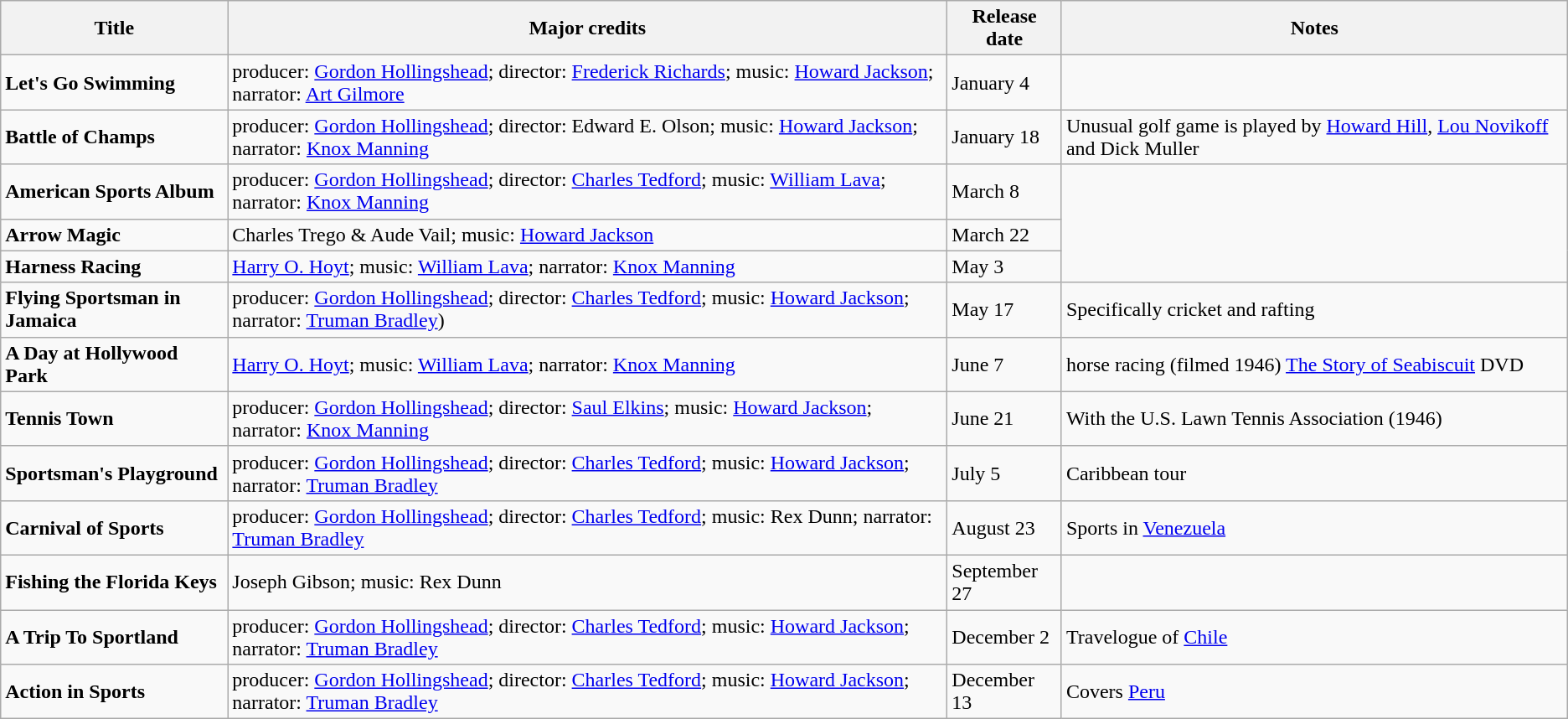<table class="wikitable sortable" border="1">
<tr>
<th>Title</th>
<th>Major credits</th>
<th>Release date</th>
<th>Notes</th>
</tr>
<tr>
<td><strong>Let's Go Swimming</strong></td>
<td>producer: <a href='#'>Gordon Hollingshead</a>; director: <a href='#'>Frederick Richards</a>; music: <a href='#'>Howard Jackson</a>; narrator: <a href='#'>Art Gilmore</a></td>
<td>January  4</td>
</tr>
<tr>
<td><strong>Battle of Champs</strong></td>
<td>producer: <a href='#'>Gordon Hollingshead</a>; director: Edward E. Olson; music: <a href='#'>Howard Jackson</a>; narrator: <a href='#'>Knox Manning</a></td>
<td>January  18</td>
<td>Unusual golf game is played by <a href='#'>Howard Hill</a>, <a href='#'>Lou Novikoff</a> and Dick Muller</td>
</tr>
<tr>
<td><strong>American Sports Album</strong></td>
<td>producer: <a href='#'>Gordon Hollingshead</a>; director: <a href='#'>Charles Tedford</a>; music: <a href='#'>William Lava</a>; narrator: <a href='#'>Knox Manning</a></td>
<td>March 8</td>
</tr>
<tr>
<td><strong>Arrow Magic</strong></td>
<td>Charles Trego & Aude Vail; music: <a href='#'>Howard Jackson</a></td>
<td>March 22</td>
</tr>
<tr>
<td><strong>Harness Racing</strong></td>
<td><a href='#'>Harry O. Hoyt</a>; music: <a href='#'>William Lava</a>; narrator: <a href='#'>Knox Manning</a></td>
<td>May 3</td>
</tr>
<tr>
<td><strong>Flying Sportsman in Jamaica</strong></td>
<td>producer: <a href='#'>Gordon Hollingshead</a>; director: <a href='#'>Charles Tedford</a>; music: <a href='#'>Howard Jackson</a>; narrator: <a href='#'>Truman Bradley</a>)</td>
<td>May 17</td>
<td>Specifically cricket and rafting</td>
</tr>
<tr>
<td><strong>A Day at Hollywood Park</strong></td>
<td><a href='#'>Harry O. Hoyt</a>; music: <a href='#'>William Lava</a>; narrator: <a href='#'>Knox Manning</a></td>
<td>June 7</td>
<td>horse racing (filmed 1946) <a href='#'>The Story of Seabiscuit</a> DVD</td>
</tr>
<tr>
<td><strong>Tennis Town</strong></td>
<td>producer: <a href='#'>Gordon Hollingshead</a>; director: <a href='#'>Saul Elkins</a>; music: <a href='#'>Howard Jackson</a>; narrator: <a href='#'>Knox Manning</a></td>
<td>June 21</td>
<td>With the U.S. Lawn Tennis Association (1946)</td>
</tr>
<tr>
<td><strong>Sportsman's Playground</strong></td>
<td>producer: <a href='#'>Gordon Hollingshead</a>; director: <a href='#'>Charles Tedford</a>; music: <a href='#'>Howard Jackson</a>; narrator: <a href='#'>Truman Bradley</a></td>
<td>July 5</td>
<td>Caribbean tour</td>
</tr>
<tr>
<td><strong>Carnival of Sports</strong></td>
<td>producer: <a href='#'>Gordon Hollingshead</a>; director: <a href='#'>Charles Tedford</a>; music: Rex Dunn; narrator: <a href='#'>Truman Bradley</a></td>
<td>August 23</td>
<td>Sports in <a href='#'>Venezuela</a></td>
</tr>
<tr>
<td><strong>Fishing the Florida Keys</strong></td>
<td>Joseph Gibson; music: Rex Dunn</td>
<td>September 27</td>
</tr>
<tr>
<td><strong>A Trip To Sportland</strong></td>
<td>producer: <a href='#'>Gordon Hollingshead</a>; director: <a href='#'>Charles Tedford</a>; music: <a href='#'>Howard Jackson</a>; narrator: <a href='#'>Truman Bradley</a></td>
<td>December 2</td>
<td>Travelogue of <a href='#'>Chile</a></td>
</tr>
<tr>
<td><strong>Action in Sports</strong></td>
<td>producer: <a href='#'>Gordon Hollingshead</a>; director: <a href='#'>Charles Tedford</a>; music: <a href='#'>Howard Jackson</a>; narrator: <a href='#'>Truman Bradley</a></td>
<td>December 13</td>
<td>Covers <a href='#'>Peru</a></td>
</tr>
</table>
